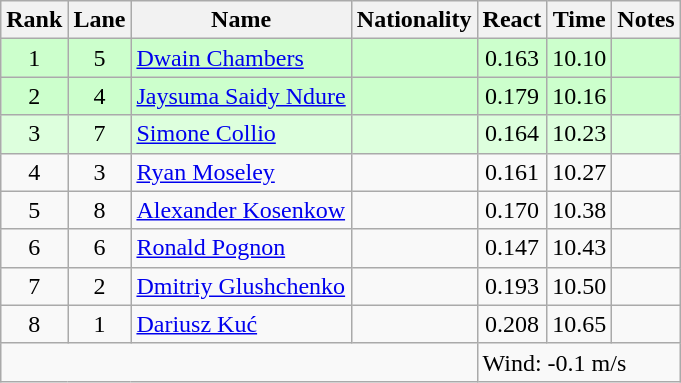<table class="wikitable sortable" style="text-align:center">
<tr>
<th>Rank</th>
<th>Lane</th>
<th>Name</th>
<th>Nationality</th>
<th>React</th>
<th>Time</th>
<th>Notes</th>
</tr>
<tr bgcolor=ccffcc>
<td>1</td>
<td>5</td>
<td align="left"><a href='#'>Dwain Chambers</a></td>
<td align=left></td>
<td>0.163</td>
<td>10.10</td>
<td></td>
</tr>
<tr bgcolor=ccffcc>
<td>2</td>
<td>4</td>
<td align="left"><a href='#'>Jaysuma Saidy Ndure</a></td>
<td align=left></td>
<td>0.179</td>
<td>10.16</td>
<td></td>
</tr>
<tr bgcolor=ddffdd>
<td>3</td>
<td>7</td>
<td align="left"><a href='#'>Simone Collio</a></td>
<td align=left></td>
<td>0.164</td>
<td>10.23</td>
<td></td>
</tr>
<tr>
<td>4</td>
<td>3</td>
<td align="left"><a href='#'>Ryan Moseley</a></td>
<td align=left></td>
<td>0.161</td>
<td>10.27</td>
<td></td>
</tr>
<tr>
<td>5</td>
<td>8</td>
<td align="left"><a href='#'>Alexander Kosenkow</a></td>
<td align=left></td>
<td>0.170</td>
<td>10.38</td>
<td></td>
</tr>
<tr>
<td>6</td>
<td>6</td>
<td align="left"><a href='#'>Ronald Pognon</a></td>
<td align=left></td>
<td>0.147</td>
<td>10.43</td>
<td></td>
</tr>
<tr>
<td>7</td>
<td>2</td>
<td align="left"><a href='#'>Dmitriy Glushchenko</a></td>
<td align=left></td>
<td>0.193</td>
<td>10.50</td>
<td></td>
</tr>
<tr>
<td>8</td>
<td>1</td>
<td align="left"><a href='#'>Dariusz Kuć</a></td>
<td align=left></td>
<td>0.208</td>
<td>10.65</td>
<td></td>
</tr>
<tr>
<td colspan=4></td>
<td colspan=3 align=left>Wind: -0.1 m/s</td>
</tr>
</table>
